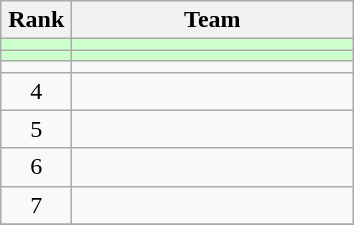<table class="wikitable" style="text-align:center">
<tr>
<th width=40>Rank</th>
<th width=180>Team</th>
</tr>
<tr bgcolor=#ccffcc>
<td></td>
<td style="text-align:left"></td>
</tr>
<tr bgcolor=#ccffcc>
<td></td>
<td style="text-align:left"></td>
</tr>
<tr>
<td></td>
<td style="text-align:left"></td>
</tr>
<tr>
<td>4</td>
<td style="text-align:left"></td>
</tr>
<tr>
<td>5</td>
<td style="text-align:left"></td>
</tr>
<tr>
<td>6</td>
<td style="text-align:left"></td>
</tr>
<tr>
<td>7</td>
<td style="text-align:left"></td>
</tr>
<tr>
</tr>
</table>
